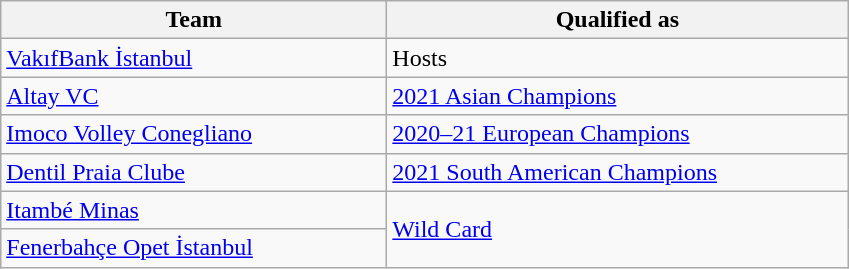<table class="wikitable">
<tr>
<th width=250>Team</th>
<th width=300>Qualified as</th>
</tr>
<tr>
<td> <a href='#'>VakıfBank İstanbul</a></td>
<td>Hosts</td>
</tr>
<tr>
<td> <a href='#'>Altay VC</a></td>
<td><a href='#'>2021 Asian Champions</a></td>
</tr>
<tr>
<td> <a href='#'>Imoco Volley Conegliano</a></td>
<td><a href='#'>2020–21 European Champions</a></td>
</tr>
<tr>
<td> <a href='#'>Dentil Praia Clube</a></td>
<td><a href='#'>2021 South American Champions</a></td>
</tr>
<tr>
<td> <a href='#'>Itambé Minas</a></td>
<td rowspan=2><a href='#'>Wild Card</a></td>
</tr>
<tr>
<td> <a href='#'>Fenerbahçe Opet İstanbul</a></td>
</tr>
</table>
